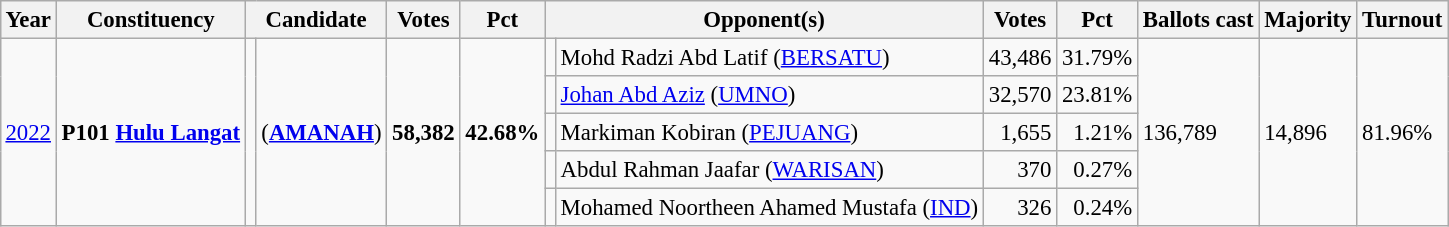<table class="wikitable" style="margin:0.5em ; font-size:95%">
<tr>
<th>Year</th>
<th>Constituency</th>
<th colspan=2>Candidate</th>
<th>Votes</th>
<th>Pct</th>
<th colspan=2>Opponent(s)</th>
<th>Votes</th>
<th>Pct</th>
<th>Ballots cast</th>
<th>Majority</th>
<th>Turnout</th>
</tr>
<tr>
<td rowspan="5"><a href='#'>2022</a></td>
<td rowspan="5"><strong>P101 <a href='#'>Hulu Langat</a></strong></td>
<td rowspan="5" ></td>
<td rowspan="5"> (<a href='#'><strong>AMANAH</strong></a>)</td>
<td rowspan="5" align="right"><strong>58,382</strong></td>
<td rowspan="5"><strong>42.68%</strong></td>
<td bgcolor=></td>
<td>Mohd Radzi Abd Latif (<a href='#'>BERSATU</a>)</td>
<td align="right">43,486</td>
<td>31.79%</td>
<td rowspan=5>136,789</td>
<td rowspan=5>14,896</td>
<td rowspan=5>81.96%</td>
</tr>
<tr>
<td></td>
<td><a href='#'>Johan Abd Aziz</a> (<a href='#'>UMNO</a>)</td>
<td align="right">32,570</td>
<td>23.81%</td>
</tr>
<tr>
<td bgcolor=></td>
<td>Markiman Kobiran (<a href='#'>PEJUANG</a>)</td>
<td align="right">1,655</td>
<td align="right">1.21%</td>
</tr>
<tr>
<td></td>
<td>Abdul Rahman Jaafar (<a href='#'>WARISAN</a>)</td>
<td align="right">370</td>
<td align="right">0.27%</td>
</tr>
<tr>
<td></td>
<td>Mohamed Noortheen Ahamed Mustafa (<a href='#'>IND</a>)</td>
<td align="right">326</td>
<td align="right">0.24%</td>
</tr>
</table>
